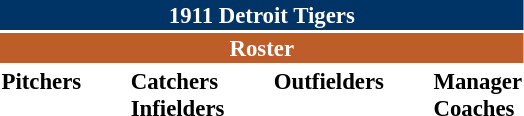<table class="toccolours" style="font-size: 95%;">
<tr>
<th colspan="10" style="background-color: #003366; color: white; text-align: center;">1911 Detroit Tigers</th>
</tr>
<tr>
<td colspan="10" style="background-color: #bd5d29; color: white; text-align: center;"><strong>Roster</strong></td>
</tr>
<tr>
<td valign="top"><strong>Pitchers</strong><br>









</td>
<td width="25px"></td>
<td valign="top"><strong>Catchers</strong><br>



<strong>Infielders</strong>








</td>
<td width="25px"></td>
<td valign="top"><strong>Outfielders</strong><br>



</td>
<td width="25px"></td>
<td valign="top"><strong>Manager</strong><br>
<strong>Coaches</strong>
</td>
</tr>
</table>
